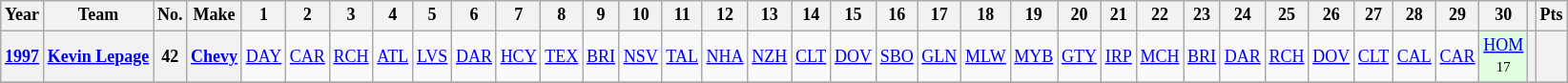<table class="wikitable" style="text-align:center; font-size:75%">
<tr>
<th>Year</th>
<th>Team</th>
<th>No.</th>
<th>Make</th>
<th>1</th>
<th>2</th>
<th>3</th>
<th>4</th>
<th>5</th>
<th>6</th>
<th>7</th>
<th>8</th>
<th>9</th>
<th>10</th>
<th>11</th>
<th>12</th>
<th>13</th>
<th>14</th>
<th>15</th>
<th>16</th>
<th>17</th>
<th>18</th>
<th>19</th>
<th>20</th>
<th>21</th>
<th>22</th>
<th>23</th>
<th>24</th>
<th>25</th>
<th>26</th>
<th>27</th>
<th>28</th>
<th>29</th>
<th>30</th>
<th></th>
<th>Pts</th>
</tr>
<tr>
<th><a href='#'>1997</a></th>
<th><a href='#'>Kevin Lepage</a></th>
<th>42</th>
<th><a href='#'>Chevy</a></th>
<td><a href='#'>DAY</a></td>
<td><a href='#'>CAR</a></td>
<td><a href='#'>RCH</a></td>
<td><a href='#'>ATL</a></td>
<td><a href='#'>LVS</a></td>
<td><a href='#'>DAR</a></td>
<td><a href='#'>HCY</a></td>
<td><a href='#'>TEX</a></td>
<td><a href='#'>BRI</a></td>
<td><a href='#'>NSV</a></td>
<td><a href='#'>TAL</a></td>
<td><a href='#'>NHA</a></td>
<td><a href='#'>NZH</a></td>
<td><a href='#'>CLT</a></td>
<td><a href='#'>DOV</a></td>
<td><a href='#'>SBO</a></td>
<td><a href='#'>GLN</a></td>
<td><a href='#'>MLW</a></td>
<td><a href='#'>MYB</a></td>
<td><a href='#'>GTY</a></td>
<td><a href='#'>IRP</a></td>
<td><a href='#'>MCH</a></td>
<td><a href='#'>BRI</a></td>
<td><a href='#'>DAR</a></td>
<td><a href='#'>RCH</a></td>
<td><a href='#'>DOV</a></td>
<td><a href='#'>CLT</a></td>
<td><a href='#'>CAL</a></td>
<td><a href='#'>CAR</a></td>
<td style="background:#DFFFDF;"><a href='#'>HOM</a><br><small>17</small></td>
<th></th>
<th></th>
</tr>
<tr>
</tr>
</table>
